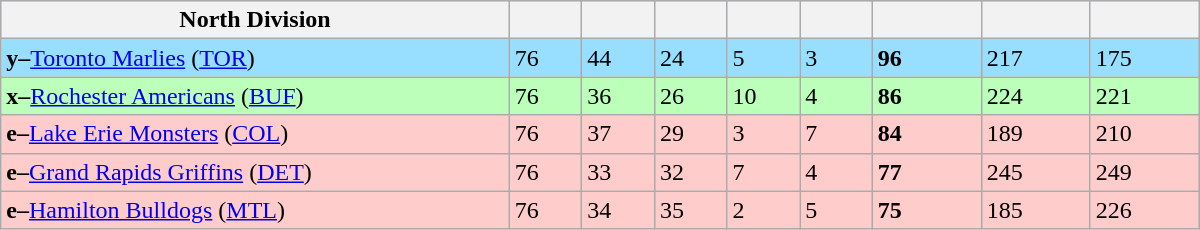<table class="wikitable" style="width:50em">
<tr style="background:#ddf;">
<th style="width:35%;">North Division</th>
<th style="width:5%;"></th>
<th style="width:5%;"></th>
<th style="width:5%;"></th>
<th style="width:5%;"></th>
<th style="width:5%;"></th>
<th style="width:7.5%;"></th>
<th style="width:7.5%;"></th>
<th style="width:7.5%;"></th>
</tr>
<tr style="background:#97deff;">
<td><strong>y–</strong><a href='#'>Toronto Marlies</a> (<a href='#'>TOR</a>)</td>
<td>76</td>
<td>44</td>
<td>24</td>
<td>5</td>
<td>3</td>
<td><strong>96</strong></td>
<td>217</td>
<td>175</td>
</tr>
<tr style="background:#bfb;">
<td><strong>x–</strong><a href='#'>Rochester Americans</a> (<a href='#'>BUF</a>)</td>
<td>76</td>
<td>36</td>
<td>26</td>
<td>10</td>
<td>4</td>
<td><strong>86</strong></td>
<td>224</td>
<td>221</td>
</tr>
<tr style="background:#fcc;">
<td><strong>e–</strong><a href='#'>Lake Erie Monsters</a> (<a href='#'>COL</a>)</td>
<td>76</td>
<td>37</td>
<td>29</td>
<td>3</td>
<td>7</td>
<td><strong>84</strong></td>
<td>189</td>
<td>210</td>
</tr>
<tr style="background:#fcc;">
<td><strong>e–</strong><a href='#'>Grand Rapids Griffins</a> (<a href='#'>DET</a>)</td>
<td>76</td>
<td>33</td>
<td>32</td>
<td>7</td>
<td>4</td>
<td><strong>77</strong></td>
<td>245</td>
<td>249</td>
</tr>
<tr style="background:#fcc;">
<td><strong>e–</strong><a href='#'>Hamilton Bulldogs</a> (<a href='#'>MTL</a>)</td>
<td>76</td>
<td>34</td>
<td>35</td>
<td>2</td>
<td>5</td>
<td><strong>75</strong></td>
<td>185</td>
<td>226</td>
</tr>
</table>
